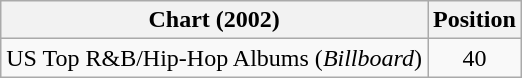<table class="wikitable plainrowheaders">
<tr>
<th>Chart (2002)</th>
<th>Position</th>
</tr>
<tr>
<td>US Top R&B/Hip-Hop Albums (<em>Billboard</em>)</td>
<td style="text-align:center">40</td>
</tr>
</table>
